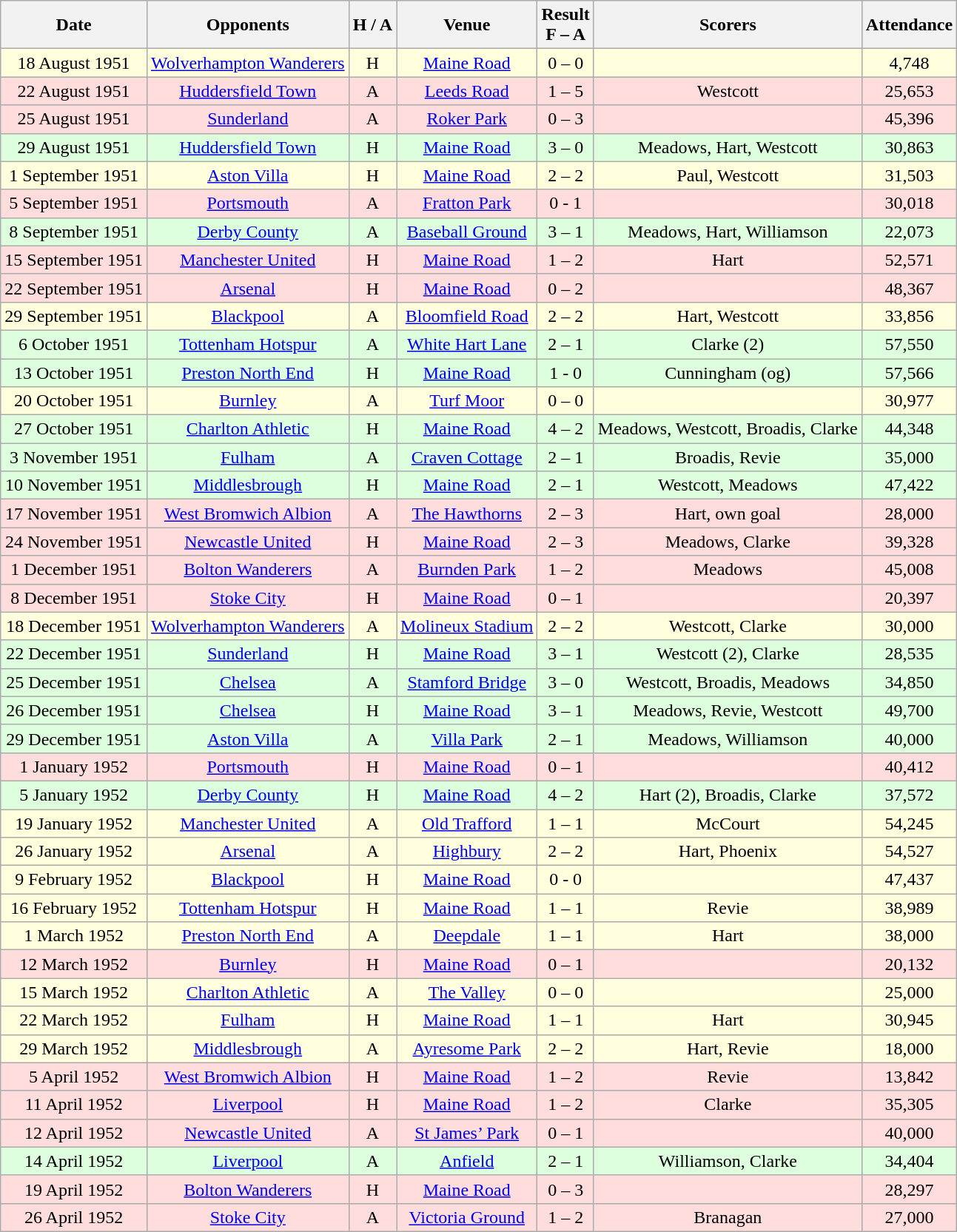<table class="wikitable" style="text-align:center">
<tr>
<th>Date</th>
<th>Opponents</th>
<th>H / A</th>
<th>Venue</th>
<th>Result<br>F – A</th>
<th>Scorers</th>
<th>Attendance</th>
</tr>
<tr bgcolor="#ffffdd">
<td>18 August 1951</td>
<td><a href='#'>Wolverhampton Wanderers</a></td>
<td>H</td>
<td><a href='#'>Maine Road</a></td>
<td>0 – 0</td>
<td></td>
<td>4,748</td>
</tr>
<tr bgcolor="#ffdddd">
<td>22 August 1951</td>
<td><a href='#'>Huddersfield Town</a></td>
<td>A</td>
<td><a href='#'>Leeds Road</a></td>
<td>1 – 5</td>
<td>Westcott</td>
<td>25,653</td>
</tr>
<tr bgcolor="#ffdddd">
<td>25 August 1951</td>
<td><a href='#'>Sunderland</a></td>
<td>A</td>
<td><a href='#'>Roker Park</a></td>
<td>0 – 3</td>
<td></td>
<td>45,396</td>
</tr>
<tr bgcolor="#ddffdd">
<td>29 August 1951</td>
<td><a href='#'>Huddersfield Town</a></td>
<td>H</td>
<td><a href='#'>Maine Road</a></td>
<td>3 – 0</td>
<td>Meadows, Hart, Westcott</td>
<td>30,863</td>
</tr>
<tr bgcolor="#ffffdd">
<td>1 September 1951</td>
<td><a href='#'>Aston Villa</a></td>
<td>H</td>
<td><a href='#'>Maine Road</a></td>
<td>2 – 2</td>
<td>Paul, Westcott</td>
<td>31,503</td>
</tr>
<tr bgcolor="#ffdddd">
<td>5 September 1951</td>
<td><a href='#'>Portsmouth</a></td>
<td>A</td>
<td><a href='#'>Fratton Park</a></td>
<td>0 - 1</td>
<td></td>
<td>30,018</td>
</tr>
<tr bgcolor="#ddffdd">
<td>8 September 1951</td>
<td><a href='#'>Derby County</a></td>
<td>A</td>
<td><a href='#'>Baseball Ground</a></td>
<td>3 – 1</td>
<td>Meadows, Hart, Williamson</td>
<td>22,073</td>
</tr>
<tr bgcolor="#ffdddd">
<td>15 September 1951</td>
<td><a href='#'>Manchester United</a></td>
<td>H</td>
<td><a href='#'>Maine Road</a></td>
<td>1 – 2</td>
<td>Hart</td>
<td>52,571</td>
</tr>
<tr bgcolor="#ffdddd">
<td>22 September 1951</td>
<td><a href='#'>Arsenal</a></td>
<td>H</td>
<td><a href='#'>Maine Road</a></td>
<td>0 – 2</td>
<td></td>
<td>48,367</td>
</tr>
<tr bgcolor="#ffffdd">
<td>29 September 1951</td>
<td><a href='#'>Blackpool</a></td>
<td>A</td>
<td><a href='#'>Bloomfield Road</a></td>
<td>2 – 2</td>
<td>Hart, Westcott</td>
<td>33,856</td>
</tr>
<tr bgcolor="#ddffdd">
<td>6 October 1951</td>
<td><a href='#'>Tottenham Hotspur</a></td>
<td>A</td>
<td><a href='#'>White Hart Lane</a></td>
<td>2 – 1</td>
<td>Clarke (2)</td>
<td>57,550</td>
</tr>
<tr bgcolor="#ddffdd">
<td>13 October 1951</td>
<td><a href='#'>Preston North End</a></td>
<td>H</td>
<td><a href='#'>Maine Road</a></td>
<td>1 - 0</td>
<td>Cunningham (og)</td>
<td>57,566</td>
</tr>
<tr bgcolor="#ffffdd">
<td>20 October 1951</td>
<td><a href='#'>Burnley</a></td>
<td>A</td>
<td><a href='#'>Turf Moor</a></td>
<td>0 – 0</td>
<td></td>
<td>30,977</td>
</tr>
<tr bgcolor="#ddffdd">
<td>27 October 1951</td>
<td><a href='#'>Charlton Athletic</a></td>
<td>H</td>
<td><a href='#'>Maine Road</a></td>
<td>4 – 2</td>
<td>Meadows, Westcott, Broadis, Clarke</td>
<td>44,348</td>
</tr>
<tr bgcolor="#ddffdd">
<td>3 November 1951</td>
<td><a href='#'>Fulham</a></td>
<td>A</td>
<td><a href='#'>Craven Cottage</a></td>
<td>2 – 1</td>
<td>Broadis, Revie</td>
<td>35,000</td>
</tr>
<tr bgcolor="#ddffdd">
<td>10 November 1951</td>
<td><a href='#'>Middlesbrough</a></td>
<td>H</td>
<td><a href='#'>Maine Road</a></td>
<td>2 – 1</td>
<td>Westcott, Meadows</td>
<td>47,422</td>
</tr>
<tr bgcolor="#ffdddd">
<td>17 November 1951</td>
<td><a href='#'>West Bromwich Albion</a></td>
<td>A</td>
<td><a href='#'>The Hawthorns</a></td>
<td>2 – 3</td>
<td>Hart, own goal</td>
<td>28,000</td>
</tr>
<tr bgcolor="#ffdddd">
<td>24 November 1951</td>
<td><a href='#'>Newcastle United</a></td>
<td>H</td>
<td><a href='#'>Maine Road</a></td>
<td>2 – 3</td>
<td>Meadows, Clarke</td>
<td>39,328</td>
</tr>
<tr bgcolor="#ffdddd">
<td>1 December 1951</td>
<td><a href='#'>Bolton Wanderers</a></td>
<td>A</td>
<td><a href='#'>Burnden Park</a></td>
<td>1 – 2</td>
<td>Meadows</td>
<td>45,008</td>
</tr>
<tr bgcolor="#ffdddd">
<td>8 December 1951</td>
<td><a href='#'>Stoke City</a></td>
<td>H</td>
<td><a href='#'>Maine Road</a></td>
<td>0 – 1</td>
<td></td>
<td>20,397</td>
</tr>
<tr bgcolor="#ffffdd">
<td>18 December 1951</td>
<td><a href='#'>Wolverhampton Wanderers</a></td>
<td>A</td>
<td><a href='#'>Molineux Stadium</a></td>
<td>2 – 2</td>
<td>Westcott, Clarke</td>
<td>30,000</td>
</tr>
<tr bgcolor="#ddffdd">
<td>22 December 1951</td>
<td><a href='#'>Sunderland</a></td>
<td>H</td>
<td><a href='#'>Maine Road</a></td>
<td>3 – 1</td>
<td>Westcott (2), Clarke</td>
<td>28,535</td>
</tr>
<tr bgcolor="#ddffdd">
<td>25 December 1951</td>
<td><a href='#'>Chelsea</a></td>
<td>A</td>
<td><a href='#'>Stamford Bridge</a></td>
<td>3 – 0</td>
<td>Westcott, Broadis, Meadows</td>
<td>34,850</td>
</tr>
<tr bgcolor="#ddffdd">
<td>26 December 1951</td>
<td><a href='#'>Chelsea</a></td>
<td>H</td>
<td><a href='#'>Maine Road</a></td>
<td>3 – 1</td>
<td>Meadows, Revie, Westcott</td>
<td>49,700</td>
</tr>
<tr bgcolor="#ddffdd">
<td>29 December 1951</td>
<td><a href='#'>Aston Villa</a></td>
<td>A</td>
<td><a href='#'>Villa Park</a></td>
<td>2 – 1</td>
<td>Meadows, Williamson</td>
<td>40,000</td>
</tr>
<tr bgcolor="#ffdddd">
<td>1 January 1952</td>
<td><a href='#'>Portsmouth</a></td>
<td>H</td>
<td><a href='#'>Maine Road</a></td>
<td>0 – 1</td>
<td></td>
<td>40,412</td>
</tr>
<tr bgcolor="#ddffdd">
<td>5 January 1952</td>
<td><a href='#'>Derby County</a></td>
<td>H</td>
<td><a href='#'>Maine Road</a></td>
<td>4 – 2</td>
<td>Hart (2), Broadis, Clarke</td>
<td>37,572</td>
</tr>
<tr bgcolor="#ffffdd">
<td>19 January 1952</td>
<td><a href='#'>Manchester United</a></td>
<td>A</td>
<td><a href='#'>Old Trafford</a></td>
<td>1 – 1</td>
<td>McCourt</td>
<td>54,245</td>
</tr>
<tr bgcolor="#ffffdd">
<td>26 January 1952</td>
<td><a href='#'>Arsenal</a></td>
<td>A</td>
<td><a href='#'>Highbury</a></td>
<td>2 – 2</td>
<td>Hart, Phoenix</td>
<td>54,527</td>
</tr>
<tr bgcolor="#ffffdd">
<td>9 February 1952</td>
<td><a href='#'>Blackpool</a></td>
<td>H</td>
<td><a href='#'>Maine Road</a></td>
<td>0 - 0</td>
<td></td>
<td>47,437</td>
</tr>
<tr bgcolor="#ffffdd">
<td>16 February 1952</td>
<td><a href='#'>Tottenham Hotspur</a></td>
<td>H</td>
<td><a href='#'>Maine Road</a></td>
<td>1 – 1</td>
<td>Revie</td>
<td>38,989</td>
</tr>
<tr bgcolor="#ffffdd">
<td>1 March 1952</td>
<td><a href='#'>Preston North End</a></td>
<td>A</td>
<td><a href='#'>Deepdale</a></td>
<td>1 – 1</td>
<td>Hart</td>
<td>38,000</td>
</tr>
<tr bgcolor="#ffdddd">
<td>12 March 1952</td>
<td><a href='#'>Burnley</a></td>
<td>H</td>
<td><a href='#'>Maine Road</a></td>
<td>0 – 1</td>
<td></td>
<td>20,132</td>
</tr>
<tr bgcolor="#ffffdd">
<td>15 March 1952</td>
<td><a href='#'>Charlton Athletic</a></td>
<td>A</td>
<td><a href='#'>The Valley</a></td>
<td>0 – 0</td>
<td></td>
<td>25,000</td>
</tr>
<tr bgcolor="#ffffdd">
<td>22 March 1952</td>
<td><a href='#'>Fulham</a></td>
<td>H</td>
<td><a href='#'>Maine Road</a></td>
<td>1 – 1</td>
<td>Hart</td>
<td>30,945</td>
</tr>
<tr bgcolor="#ffffdd">
<td>29 March 1952</td>
<td><a href='#'>Middlesbrough</a></td>
<td>A</td>
<td><a href='#'>Ayresome Park</a></td>
<td>2 – 2</td>
<td>Hart, Revie</td>
<td>18,000</td>
</tr>
<tr bgcolor="#ffdddd">
<td>5 April 1952</td>
<td><a href='#'>West Bromwich Albion</a></td>
<td>H</td>
<td><a href='#'>Maine Road</a></td>
<td>1 – 2</td>
<td>Revie</td>
<td>13,842</td>
</tr>
<tr bgcolor="#ffdddd">
<td>11 April 1952</td>
<td><a href='#'>Liverpool</a></td>
<td>H</td>
<td><a href='#'>Maine Road</a></td>
<td>1 – 2</td>
<td>Clarke</td>
<td>35,305</td>
</tr>
<tr bgcolor="#ffdddd">
<td>12 April 1952</td>
<td><a href='#'>Newcastle United</a></td>
<td>A</td>
<td><a href='#'>St James’ Park</a></td>
<td>0 – 1</td>
<td></td>
<td>40,000</td>
</tr>
<tr bgcolor="#ddffdd">
<td>14 April 1952</td>
<td><a href='#'>Liverpool</a></td>
<td>A</td>
<td><a href='#'>Anfield</a></td>
<td>2 – 1</td>
<td>Williamson, Clarke</td>
<td>34,404</td>
</tr>
<tr bgcolor="#ffdddd">
<td>19 April 1952</td>
<td><a href='#'>Bolton Wanderers</a></td>
<td>H</td>
<td><a href='#'>Maine Road</a></td>
<td>0 – 3</td>
<td></td>
<td>28,297</td>
</tr>
<tr bgcolor="#ffdddd">
<td>26 April 1952</td>
<td><a href='#'>Stoke City</a></td>
<td>A</td>
<td><a href='#'>Victoria Ground</a></td>
<td>1 – 2</td>
<td>Branagan</td>
<td>27,000</td>
</tr>
</table>
